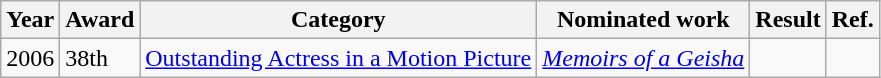<table class="wikitable">
<tr>
<th>Year</th>
<th>Award</th>
<th>Category</th>
<th>Nominated work</th>
<th>Result</th>
<th>Ref.</th>
</tr>
<tr>
<td>2006</td>
<td>38th</td>
<td><a href='#'>Outstanding Actress in a Motion Picture</a></td>
<td><em><a href='#'>Memoirs of a Geisha</a></em></td>
<td></td>
<td></td>
</tr>
</table>
